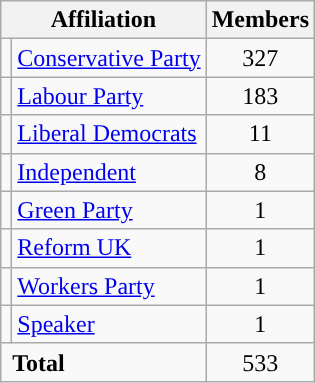<table class="wikitable">
<tr>
<th colspan="2">Affiliation</th>
<th>Members</th>
</tr>
<tr>
<td style="color:inherit;background:"></td>
<td><a href='#'>Conservative Party</a></td>
<td style="text-align:center;">327</td>
</tr>
<tr>
<td style="color:inherit;background:"></td>
<td><a href='#'>Labour Party</a></td>
<td style="text-align:center;">183</td>
</tr>
<tr>
<td style="color:inherit;background:"></td>
<td><a href='#'>Liberal Democrats</a></td>
<td style="text-align:center;">11</td>
</tr>
<tr>
<td style="color:inherit;background:"></td>
<td><a href='#'>Independent</a></td>
<td style="text-align:center;">8</td>
</tr>
<tr>
<td style="color:inherit;background:"></td>
<td><a href='#'>Green Party</a></td>
<td style="text-align:center;">1</td>
</tr>
<tr>
<td style="color:inherit;background:"></td>
<td><a href='#'>Reform UK</a></td>
<td style="text-align:center;">1</td>
</tr>
<tr>
<td style="color:inherit;background:"></td>
<td><a href='#'>Workers Party</a></td>
<td style="text-align:center;">1</td>
</tr>
<tr>
<td style="color:inherit;background:"></td>
<td><a href='#'>Speaker</a></td>
<td style="text-align:center;">1</td>
</tr>
<tr>
<td colspan="2" rowspan="1"> <strong>Total</strong></td>
<td align="center">533</td>
</tr>
</table>
